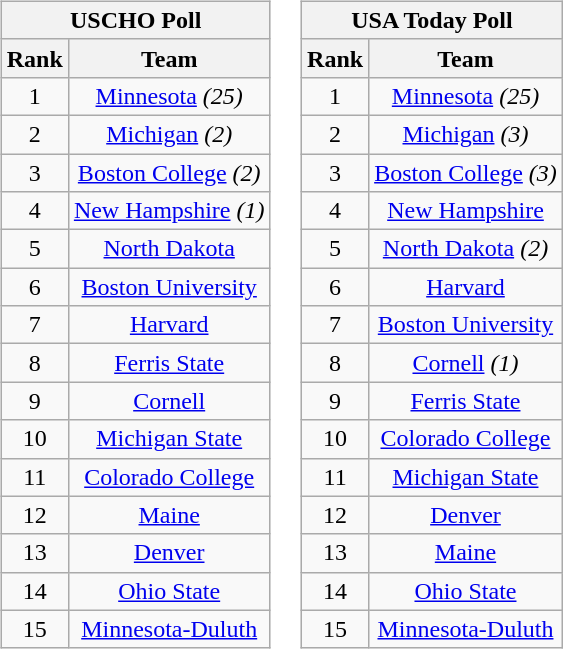<table>
<tr style="vertical-align:top;">
<td><br><table class="wikitable" style="text-align:center;">
<tr>
<th colspan=2><strong>USCHO Poll</strong></th>
</tr>
<tr>
<th>Rank</th>
<th>Team</th>
</tr>
<tr>
<td>1</td>
<td><a href='#'>Minnesota</a> <em>(25)</em></td>
</tr>
<tr>
<td>2</td>
<td><a href='#'>Michigan</a> <em>(2)</em></td>
</tr>
<tr>
<td>3</td>
<td><a href='#'>Boston College</a> <em>(2)</em></td>
</tr>
<tr>
<td>4</td>
<td><a href='#'>New Hampshire</a> <em>(1)</em></td>
</tr>
<tr>
<td>5</td>
<td><a href='#'>North Dakota</a></td>
</tr>
<tr>
<td>6</td>
<td><a href='#'>Boston University</a></td>
</tr>
<tr>
<td>7</td>
<td><a href='#'>Harvard</a></td>
</tr>
<tr>
<td>8</td>
<td><a href='#'>Ferris State</a></td>
</tr>
<tr>
<td>9</td>
<td><a href='#'>Cornell</a></td>
</tr>
<tr>
<td>10</td>
<td><a href='#'>Michigan State</a></td>
</tr>
<tr>
<td>11</td>
<td><a href='#'>Colorado College</a></td>
</tr>
<tr>
<td>12</td>
<td><a href='#'>Maine</a></td>
</tr>
<tr>
<td>13</td>
<td><a href='#'>Denver</a></td>
</tr>
<tr>
<td>14</td>
<td><a href='#'>Ohio State</a></td>
</tr>
<tr>
<td>15</td>
<td><a href='#'>Minnesota-Duluth</a></td>
</tr>
</table>
</td>
<td><br><table class="wikitable" style="text-align:center;">
<tr>
<th colspan=2><strong>USA Today Poll</strong></th>
</tr>
<tr>
<th>Rank</th>
<th>Team</th>
</tr>
<tr>
<td>1</td>
<td><a href='#'>Minnesota</a> <em>(25)</em></td>
</tr>
<tr>
<td>2</td>
<td><a href='#'>Michigan</a> <em>(3)</em></td>
</tr>
<tr>
<td>3</td>
<td><a href='#'>Boston College</a> <em>(3)</em></td>
</tr>
<tr>
<td>4</td>
<td><a href='#'>New Hampshire</a></td>
</tr>
<tr>
<td>5</td>
<td><a href='#'>North Dakota</a> <em>(2)</em></td>
</tr>
<tr>
<td>6</td>
<td><a href='#'>Harvard</a></td>
</tr>
<tr>
<td>7</td>
<td><a href='#'>Boston University</a></td>
</tr>
<tr>
<td>8</td>
<td><a href='#'>Cornell</a> <em>(1)</em></td>
</tr>
<tr>
<td>9</td>
<td><a href='#'>Ferris State</a></td>
</tr>
<tr>
<td>10</td>
<td><a href='#'>Colorado College</a></td>
</tr>
<tr>
<td>11</td>
<td><a href='#'>Michigan State</a></td>
</tr>
<tr>
<td>12</td>
<td><a href='#'>Denver</a></td>
</tr>
<tr>
<td>13</td>
<td><a href='#'>Maine</a></td>
</tr>
<tr>
<td>14</td>
<td><a href='#'>Ohio State</a></td>
</tr>
<tr>
<td>15</td>
<td><a href='#'>Minnesota-Duluth</a></td>
</tr>
</table>
</td>
</tr>
</table>
